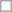<table class="wikitable">
<tr>
<td></td>
</tr>
</table>
